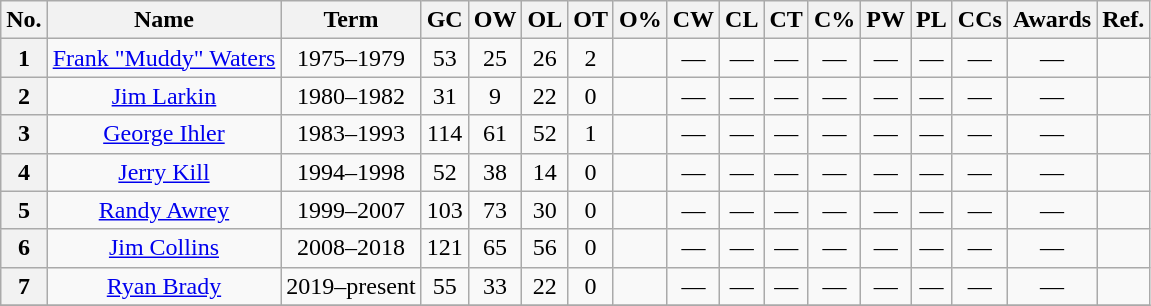<table class="wikitable sortable">
<tr>
<th>No.</th>
<th>Name</th>
<th>Term</th>
<th>GC</th>
<th>OW</th>
<th>OL</th>
<th>OT</th>
<th>O%</th>
<th>CW</th>
<th>CL</th>
<th>CT</th>
<th>C%</th>
<th>PW</th>
<th>PL</th>
<th>CCs</th>
<th class="unsortable">Awards</th>
<th>Ref.</th>
</tr>
<tr>
<th align="center">1</th>
<td align="center"><a href='#'>Frank "Muddy" Waters</a></td>
<td align="center">1975–1979</td>
<td align="center">53</td>
<td align="center">25</td>
<td align="center">26</td>
<td align="center">2</td>
<td align="center"></td>
<td align="center">—</td>
<td align="center">—</td>
<td align="center">—</td>
<td align="center">—</td>
<td align="center">—</td>
<td align="center">—</td>
<td align="center">—</td>
<td align="center">—</td>
<td></td>
</tr>
<tr>
<th align="center">2</th>
<td align="center"><a href='#'>Jim Larkin</a></td>
<td align="center">1980–1982</td>
<td align="center">31</td>
<td align="center">9</td>
<td align="center">22</td>
<td align="center">0</td>
<td align="center"></td>
<td align="center">—</td>
<td align="center">—</td>
<td align="center">—</td>
<td align="center">—</td>
<td align="center">—</td>
<td align="center">—</td>
<td align="center">—</td>
<td align="center">—</td>
<td></td>
</tr>
<tr>
<th align="center">3</th>
<td align="center"><a href='#'>George Ihler</a></td>
<td align="center">1983–1993</td>
<td align="center">114</td>
<td align="center">61</td>
<td align="center">52</td>
<td align="center">1</td>
<td align="center"></td>
<td align="center">—</td>
<td align="center">—</td>
<td align="center">—</td>
<td align="center">—</td>
<td align="center">—</td>
<td align="center">—</td>
<td align="center">—</td>
<td align="center">—</td>
<td></td>
</tr>
<tr>
<th align="center">4</th>
<td align="center"><a href='#'>Jerry Kill</a></td>
<td align="center">1994–1998</td>
<td align="center">52</td>
<td align="center">38</td>
<td align="center">14</td>
<td align="center">0</td>
<td align="center"></td>
<td align="center">—</td>
<td align="center">—</td>
<td align="center">—</td>
<td align="center">—</td>
<td align="center">—</td>
<td align="center">—</td>
<td align="center">—</td>
<td align="center">—</td>
<td></td>
</tr>
<tr>
<th align="center">5</th>
<td align="center"><a href='#'>Randy Awrey</a></td>
<td align="center">1999–2007</td>
<td align="center">103</td>
<td align="center">73</td>
<td align="center">30</td>
<td align="center">0</td>
<td align="center"></td>
<td align="center">—</td>
<td align="center">—</td>
<td align="center">—</td>
<td align="center">—</td>
<td align="center">—</td>
<td align="center">—</td>
<td align="center">—</td>
<td align="center">—</td>
<td></td>
</tr>
<tr>
<th align="center">6</th>
<td align="center"><a href='#'>Jim Collins</a></td>
<td align="center">2008–2018</td>
<td align="center">121</td>
<td align="center">65</td>
<td align="center">56</td>
<td align="center">0</td>
<td align="center"></td>
<td align="center">—</td>
<td align="center">—</td>
<td align="center">—</td>
<td align="center">—</td>
<td align="center">—</td>
<td align="center">—</td>
<td align="center">—</td>
<td align="center">—</td>
<td></td>
</tr>
<tr>
<th align="center">7</th>
<td align="center"><a href='#'>Ryan Brady</a></td>
<td align="center">2019–present</td>
<td align="center">55</td>
<td align="center">33</td>
<td align="center">22</td>
<td align="center">0</td>
<td align="center"></td>
<td align="center">—</td>
<td align="center">—</td>
<td align="center">—</td>
<td align="center">—</td>
<td align="center">—</td>
<td align="center">—</td>
<td align="center">—</td>
<td align="center">—</td>
<td></td>
</tr>
<tr>
</tr>
</table>
